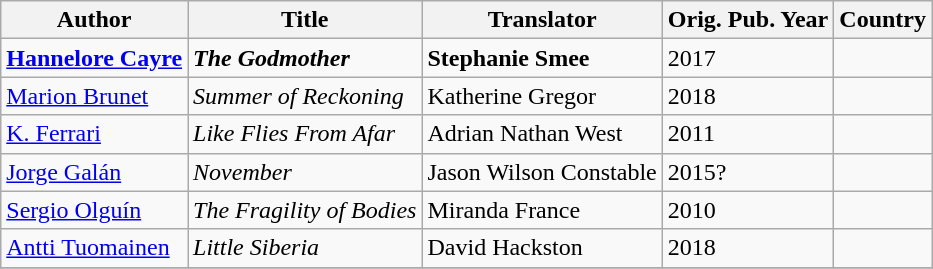<table class="wikitable">
<tr>
<th>Author</th>
<th>Title</th>
<th>Translator</th>
<th>Orig. Pub. Year</th>
<th>Country</th>
</tr>
<tr>
<td><strong><a href='#'>Hannelore Cayre</a></strong></td>
<td><strong><em>The Godmother</em></strong></td>
<td><strong>Stephanie Smee</strong></td>
<td>2017</td>
<td></td>
</tr>
<tr>
<td><a href='#'>Marion Brunet</a></td>
<td><em>Summer of Reckoning</em></td>
<td>Katherine Gregor</td>
<td>2018</td>
<td></td>
</tr>
<tr>
<td><a href='#'>K. Ferrari</a></td>
<td><em>Like Flies From Afar</em></td>
<td>Adrian Nathan West</td>
<td>2011</td>
<td></td>
</tr>
<tr>
<td><a href='#'>Jorge Galán</a></td>
<td><em>November</em></td>
<td>Jason Wilson Constable</td>
<td>2015?</td>
<td></td>
</tr>
<tr>
<td><a href='#'>Sergio Olguín</a></td>
<td><em>The Fragility of Bodies</em></td>
<td>Miranda France</td>
<td>2010</td>
<td></td>
</tr>
<tr>
<td><a href='#'>Antti Tuomainen</a></td>
<td><em>Little Siberia</em></td>
<td>David Hackston</td>
<td>2018</td>
<td></td>
</tr>
<tr>
</tr>
</table>
